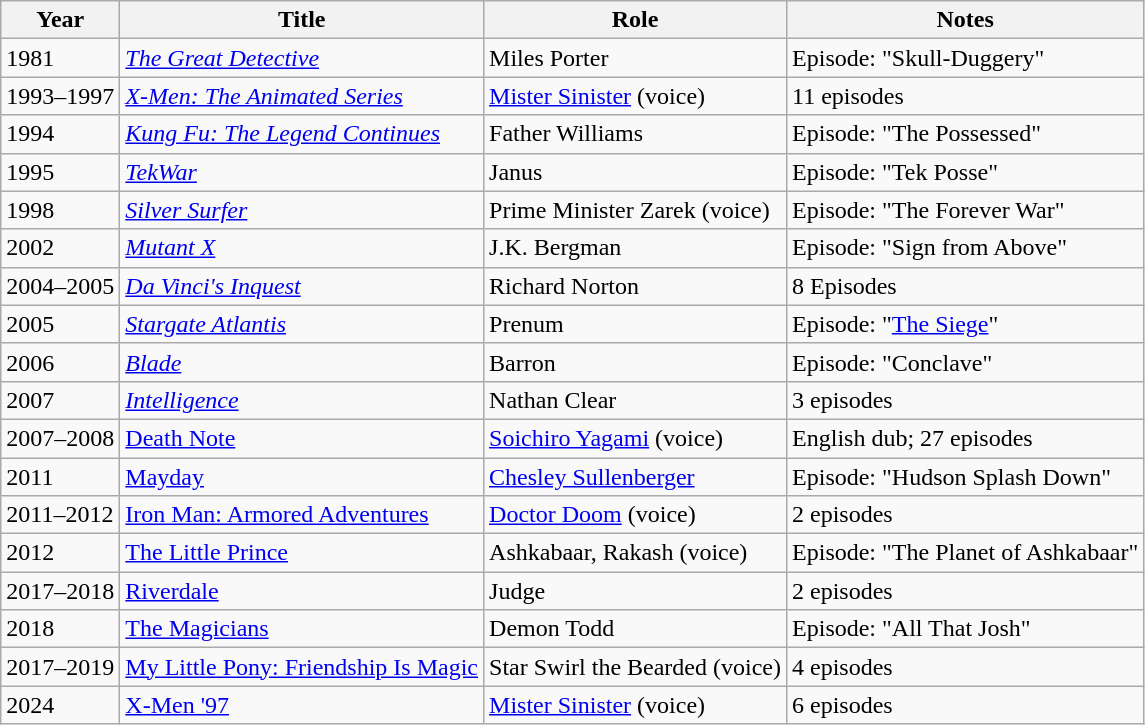<table class="wikitable sortable">
<tr>
<th>Year</th>
<th>Title</th>
<th>Role</th>
<th class="unsortable">Notes</th>
</tr>
<tr>
<td>1981</td>
<td data-sort-value="Great Detective, The"><em><a href='#'>The Great Detective</a></em></td>
<td>Miles Porter</td>
<td>Episode: "Skull-Duggery"</td>
</tr>
<tr>
<td>1993–1997</td>
<td><em><a href='#'>X-Men: The Animated Series</a></em></td>
<td><a href='#'>Mister Sinister</a> (voice)</td>
<td>11 episodes</td>
</tr>
<tr>
<td>1994</td>
<td><em><a href='#'>Kung Fu: The Legend Continues</a></em></td>
<td>Father Williams</td>
<td>Episode: "The Possessed"</td>
</tr>
<tr>
<td>1995</td>
<td><em><a href='#'>TekWar</a></em></td>
<td>Janus</td>
<td>Episode: "Tek Posse"</td>
</tr>
<tr>
<td>1998</td>
<td><em><a href='#'>Silver Surfer</a></em></td>
<td>Prime Minister Zarek (voice)</td>
<td>Episode: "The Forever War"</td>
</tr>
<tr>
<td>2002</td>
<td><em><a href='#'>Mutant X</a></em></td>
<td>J.K. Bergman</td>
<td>Episode: "Sign from Above"</td>
</tr>
<tr>
<td>2004–2005</td>
<td><em><a href='#'>Da Vinci's Inquest</a></em></td>
<td>Richard Norton</td>
<td>8 Episodes</td>
</tr>
<tr>
<td>2005</td>
<td><em><a href='#'>Stargate Atlantis</a></em></td>
<td>Prenum</td>
<td>Episode: "<a href='#'>The Siege</a>"</td>
</tr>
<tr>
<td>2006</td>
<td><em><a href='#'>Blade</a></em></td>
<td>Barron</td>
<td>Episode: "Conclave"</td>
</tr>
<tr>
<td>2007</td>
<td><em><a href='#'>Intelligence</a></em></td>
<td>Nathan Clear<em></td>
<td>3 episodes</td>
</tr>
<tr>
<td>2007–2008</td>
<td></em><a href='#'>Death Note</a><em></td>
<td><a href='#'>Soichiro Yagami</a> (voice)</td>
<td>English dub; 27 episodes</td>
</tr>
<tr>
<td>2011</td>
<td></em><a href='#'>Mayday</a><em></td>
<td><a href='#'>Chesley Sullenberger</a></td>
<td>Episode: "Hudson Splash Down"</td>
</tr>
<tr>
<td>2011–2012</td>
<td></em><a href='#'>Iron Man: Armored Adventures</a><em></td>
<td><a href='#'>Doctor Doom</a> (voice)</td>
<td>2 episodes</td>
</tr>
<tr>
<td>2012</td>
<td></em><a href='#'>The Little Prince</a><em></td>
<td>Ashkabaar, Rakash (voice)</td>
<td>Episode: "The Planet of Ashkabaar"</td>
</tr>
<tr>
<td>2017–2018</td>
<td></em><a href='#'>Riverdale</a><em></td>
<td>Judge</td>
<td>2 episodes</td>
</tr>
<tr>
<td>2018</td>
<td data-sort-value="Magicians, The"></em><a href='#'>The Magicians</a><em></td>
<td>Demon Todd</td>
<td>Episode: "All That Josh"</td>
</tr>
<tr>
<td>2017–2019</td>
<td></em><a href='#'>My Little Pony: Friendship Is Magic</a><em></td>
<td>Star Swirl the Bearded (voice)</td>
<td>4 episodes</td>
</tr>
<tr>
<td>2024</td>
<td></em><a href='#'>X-Men '97</a><em></td>
<td><a href='#'>Mister Sinister</a> (voice)</td>
<td>6 episodes</td>
</tr>
</table>
